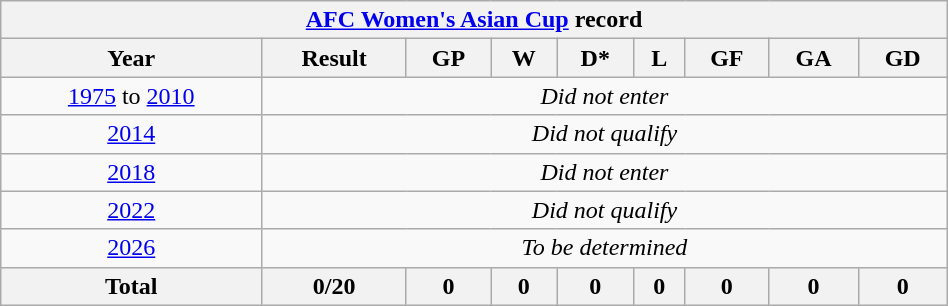<table class="wikitable" style="text-align: center; width:50%;">
<tr>
<th colspan="9"><a href='#'>AFC Women's Asian Cup</a> record</th>
</tr>
<tr>
<th>Year</th>
<th>Result</th>
<th>GP</th>
<th>W</th>
<th>D*</th>
<th>L</th>
<th>GF</th>
<th>GA</th>
<th>GD</th>
</tr>
<tr>
<td> <a href='#'>1975</a> to  <a href='#'>2010</a></td>
<td colspan=8><em>Did not enter</em></td>
</tr>
<tr>
<td> <a href='#'>2014</a></td>
<td colspan=8><em>Did not qualify</em></td>
</tr>
<tr>
<td> <a href='#'>2018</a></td>
<td colspan=8><em>Did not enter</em></td>
</tr>
<tr>
<td> <a href='#'>2022</a></td>
<td colspan=8><em>Did not qualify</em></td>
</tr>
<tr>
<td> <a href='#'>2026</a></td>
<td colspan=8><em>To be determined</em></td>
</tr>
<tr>
<th>Total</th>
<th>0/20</th>
<th>0</th>
<th>0</th>
<th>0</th>
<th>0</th>
<th>0</th>
<th>0</th>
<th>0</th>
</tr>
</table>
